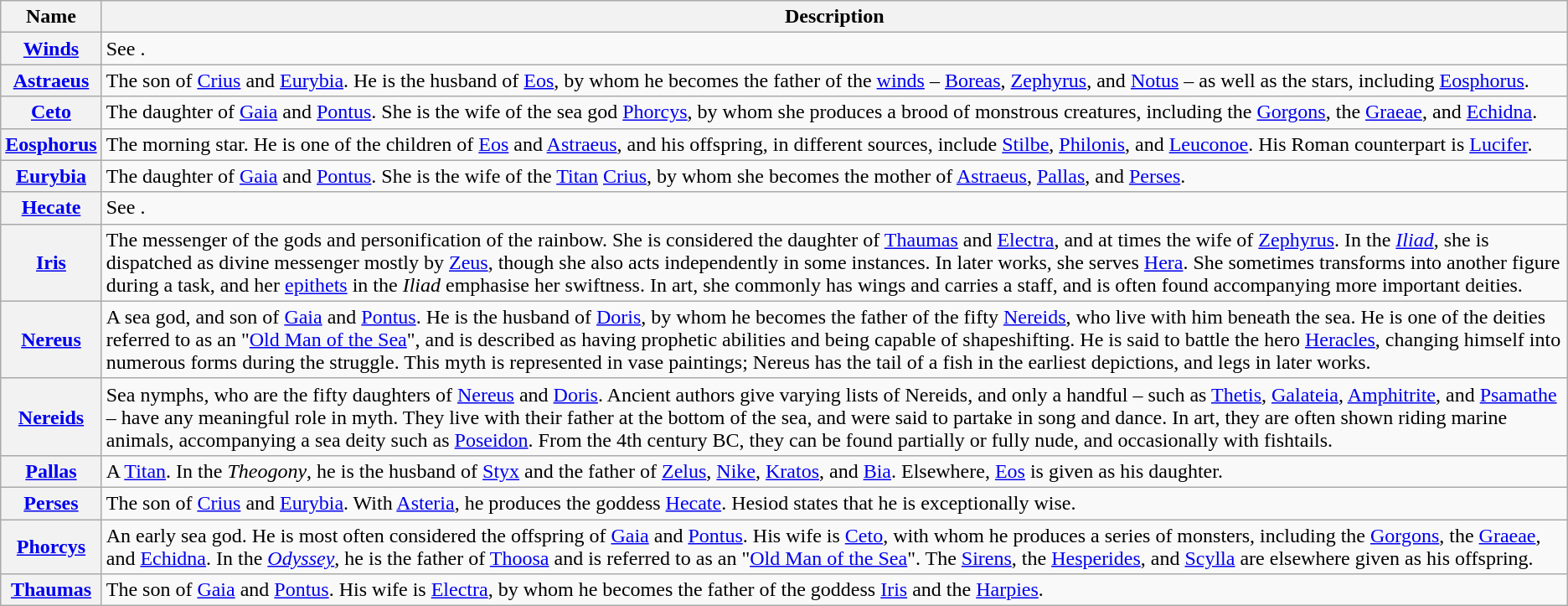<table class="wikitable">
<tr>
<th scope="col">Name</th>
<th scope="col">Description</th>
</tr>
<tr>
<th scope="row"><a href='#'>Winds</a></th>
<td>See .</td>
</tr>
<tr>
<th scope="row"><a href='#'>Astraeus</a></th>
<td>The son of <a href='#'>Crius</a> and <a href='#'>Eurybia</a>. He is the husband of <a href='#'>Eos</a>, by whom he becomes the father of the <a href='#'>winds</a> – <a href='#'>Boreas</a>, <a href='#'>Zephyrus</a>, and <a href='#'>Notus</a> – as well as the stars, including <a href='#'>Eosphorus</a>.</td>
</tr>
<tr>
<th scope="row"><a href='#'>Ceto</a></th>
<td>The daughter of <a href='#'>Gaia</a> and <a href='#'>Pontus</a>. She is the wife of the sea god <a href='#'>Phorcys</a>, by whom she produces a brood of monstrous creatures, including the <a href='#'>Gorgons</a>, the <a href='#'>Graeae</a>, and <a href='#'>Echidna</a>.</td>
</tr>
<tr>
<th scope="row"><a href='#'>Eosphorus</a></th>
<td>The morning star. He is one of the children of <a href='#'>Eos</a> and <a href='#'>Astraeus</a>, and his offspring, in different sources, include <a href='#'>Stilbe</a>, <a href='#'>Philonis</a>, and <a href='#'>Leuconoe</a>. His Roman counterpart is <a href='#'>Lucifer</a>.</td>
</tr>
<tr>
<th scope="row"><a href='#'>Eurybia</a></th>
<td>The daughter of <a href='#'>Gaia</a> and <a href='#'>Pontus</a>. She is the wife of the <a href='#'>Titan</a> <a href='#'>Crius</a>, by whom she becomes the mother of <a href='#'>Astraeus</a>, <a href='#'>Pallas</a>, and <a href='#'>Perses</a>.</td>
</tr>
<tr>
<th scope="row"><a href='#'>Hecate</a></th>
<td>See .</td>
</tr>
<tr>
<th scope="row"><a href='#'>Iris</a></th>
<td>The messenger of the gods and personification of the rainbow. She is considered the daughter of <a href='#'>Thaumas</a> and <a href='#'>Electra</a>, and at times the wife of <a href='#'>Zephyrus</a>. In the <em><a href='#'>Iliad</a></em>, she is dispatched as divine messenger mostly by <a href='#'>Zeus</a>, though she also acts independently in some instances. In later works, she serves <a href='#'>Hera</a>. She sometimes transforms into another figure during a task, and her <a href='#'>epithets</a> in the <em>Iliad</em> emphasise her swiftness. In art, she commonly has wings and carries a staff, and is often found accompanying more important deities.</td>
</tr>
<tr>
<th scope="row"><a href='#'>Nereus</a></th>
<td>A sea god, and son of <a href='#'>Gaia</a> and <a href='#'>Pontus</a>. He is the husband of <a href='#'>Doris</a>, by whom he becomes the father of the fifty <a href='#'>Nereids</a>, who live with him beneath the sea. He is one of the deities referred to as an "<a href='#'>Old Man of the Sea</a>", and is described as having prophetic abilities and being capable of shapeshifting. He is said to battle the hero <a href='#'>Heracles</a>, changing himself into numerous forms during the struggle. This myth is represented in vase paintings; Nereus has the tail of a fish in the earliest depictions, and legs in later works.</td>
</tr>
<tr>
<th scope="row"><a href='#'>Nereids</a></th>
<td>Sea nymphs, who are the fifty daughters of <a href='#'>Nereus</a> and <a href='#'>Doris</a>. Ancient authors give varying lists of Nereids, and only a handful – such as <a href='#'>Thetis</a>, <a href='#'>Galateia</a>, <a href='#'>Amphitrite</a>, and <a href='#'>Psamathe</a> – have any meaningful role in myth. They live with their father at the bottom of the sea, and were said to partake in song and dance. In art, they are often shown riding marine animals, accompanying a sea deity such as <a href='#'>Poseidon</a>. From the 4th century BC, they can be found partially or fully nude, and occasionally with fishtails.</td>
</tr>
<tr>
<th scope="row"><a href='#'>Pallas</a></th>
<td>A <a href='#'>Titan</a>. In the <em>Theogony</em>, he is the husband of <a href='#'>Styx</a> and the father of <a href='#'>Zelus</a>, <a href='#'>Nike</a>, <a href='#'>Kratos</a>, and <a href='#'>Bia</a>. Elsewhere, <a href='#'>Eos</a> is given as his daughter.</td>
</tr>
<tr>
<th scope="row"><a href='#'>Perses</a></th>
<td>The son of <a href='#'>Crius</a> and <a href='#'>Eurybia</a>. With <a href='#'>Asteria</a>, he produces the goddess <a href='#'>Hecate</a>. Hesiod states that he is exceptionally wise.</td>
</tr>
<tr>
<th scope="row"><a href='#'>Phorcys</a></th>
<td>An early sea god. He is most often considered the offspring of <a href='#'>Gaia</a> and <a href='#'>Pontus</a>. His wife is <a href='#'>Ceto</a>, with whom he produces a series of monsters, including the <a href='#'>Gorgons</a>, the <a href='#'>Graeae</a>, and <a href='#'>Echidna</a>. In the <em><a href='#'>Odyssey</a></em>, he is the father of <a href='#'>Thoosa</a> and is referred to as an "<a href='#'>Old Man of the Sea</a>". The <a href='#'>Sirens</a>, the <a href='#'>Hesperides</a>, and <a href='#'>Scylla</a> are elsewhere given as his offspring.</td>
</tr>
<tr>
<th scope="row"><a href='#'>Thaumas</a></th>
<td>The son of <a href='#'>Gaia</a> and <a href='#'>Pontus</a>. His wife is <a href='#'>Electra</a>, by whom he becomes the father of the goddess <a href='#'>Iris</a> and the <a href='#'>Harpies</a>.</td>
</tr>
</table>
